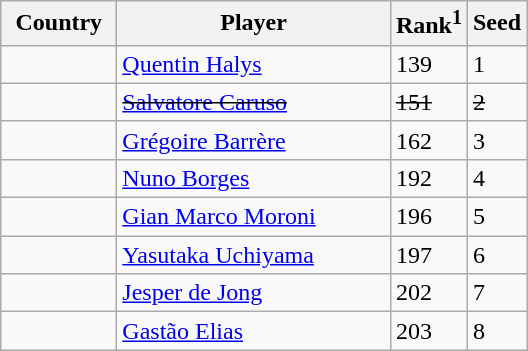<table class="sortable wikitable">
<tr>
<th width="70">Country</th>
<th width="175">Player</th>
<th>Rank<sup>1</sup></th>
<th>Seed</th>
</tr>
<tr>
<td></td>
<td><a href='#'>Quentin Halys</a></td>
<td>139</td>
<td>1</td>
</tr>
<tr>
<td><s></s></td>
<td><s><a href='#'>Salvatore Caruso</a></s></td>
<td><s>151</s></td>
<td><s>2</s></td>
</tr>
<tr>
<td></td>
<td><a href='#'>Grégoire Barrère</a></td>
<td>162</td>
<td>3</td>
</tr>
<tr>
<td></td>
<td><a href='#'>Nuno Borges</a></td>
<td>192</td>
<td>4</td>
</tr>
<tr>
<td></td>
<td><a href='#'>Gian Marco Moroni</a></td>
<td>196</td>
<td>5</td>
</tr>
<tr>
<td></td>
<td><a href='#'>Yasutaka Uchiyama</a></td>
<td>197</td>
<td>6</td>
</tr>
<tr>
<td></td>
<td><a href='#'>Jesper de Jong</a></td>
<td>202</td>
<td>7</td>
</tr>
<tr>
<td></td>
<td><a href='#'>Gastão Elias</a></td>
<td>203</td>
<td>8</td>
</tr>
</table>
